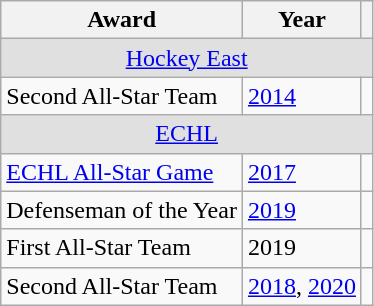<table class="wikitable">
<tr>
<th>Award</th>
<th>Year</th>
<th></th>
</tr>
<tr ALIGN="center" bgcolor="#e0e0e0">
<td colspan="3"><a href='#'>Hockey East</a></td>
</tr>
<tr>
<td>Second All-Star Team</td>
<td><a href='#'>2014</a></td>
<td></td>
</tr>
<tr ALIGN="center" bgcolor="#e0e0e0">
<td colspan="3"><a href='#'>ECHL</a></td>
</tr>
<tr>
<td><a href='#'>ECHL All-Star Game</a></td>
<td><a href='#'>2017</a></td>
<td></td>
</tr>
<tr>
<td>Defenseman of the Year</td>
<td><a href='#'>2019</a></td>
<td></td>
</tr>
<tr>
<td>First All-Star Team</td>
<td>2019</td>
<td></td>
</tr>
<tr>
<td>Second All-Star Team</td>
<td><a href='#'>2018</a>, <a href='#'>2020</a></td>
<td></td>
</tr>
</table>
